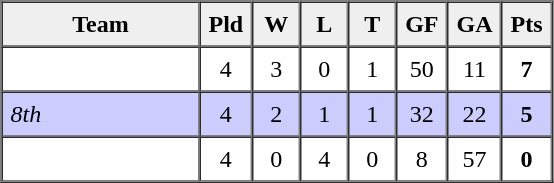<table border=1 cellpadding=5 cellspacing=0>
<tr>
<th bgcolor="#efefef" width="120">Team</th>
<th bgcolor="#efefef" width="20">Pld</th>
<th bgcolor="#efefef" width="20">W</th>
<th bgcolor="#efefef" width="20">L</th>
<th bgcolor="#efefef" width="20">T</th>
<th bgcolor="#efefef" width="20">GF</th>
<th bgcolor="#efefef" width="20">GA</th>
<th bgcolor="#efefef" width="20">Pts</th>
</tr>
<tr align=center>
<td align=left></td>
<td>4</td>
<td>3</td>
<td>0</td>
<td>1</td>
<td>50</td>
<td>11</td>
<td><strong>7</strong></td>
</tr>
<tr align=center bgcolor="ccccff">
<td align=left> <em>8th</em></td>
<td>4</td>
<td>2</td>
<td>1</td>
<td>1</td>
<td>32</td>
<td>22</td>
<td><strong>5</strong></td>
</tr>
<tr align=center>
<td align=left></td>
<td>4</td>
<td>0</td>
<td>4</td>
<td>0</td>
<td>8</td>
<td>57</td>
<td><strong>0</strong></td>
</tr>
</table>
